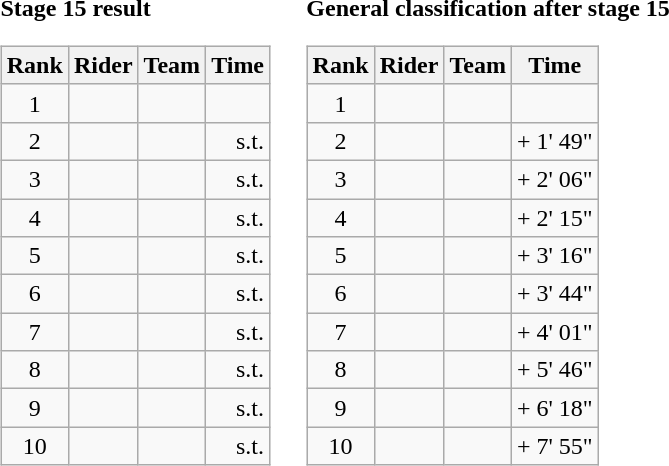<table>
<tr>
<td><strong>Stage 15 result</strong><br><table class="wikitable">
<tr>
<th scope="col">Rank</th>
<th scope="col">Rider</th>
<th scope="col">Team</th>
<th scope="col">Time</th>
</tr>
<tr>
<td style="text-align:center;">1</td>
<td> </td>
<td></td>
<td style="text-align:right;"></td>
</tr>
<tr>
<td style="text-align:center;">2</td>
<td></td>
<td></td>
<td style="text-align:right;">s.t.</td>
</tr>
<tr>
<td style="text-align:center;">3</td>
<td></td>
<td></td>
<td style="text-align:right;">s.t.</td>
</tr>
<tr>
<td style="text-align:center;">4</td>
<td></td>
<td></td>
<td style="text-align:right;">s.t.</td>
</tr>
<tr>
<td style="text-align:center;">5</td>
<td></td>
<td></td>
<td style="text-align:right;">s.t.</td>
</tr>
<tr>
<td style="text-align:center;">6</td>
<td></td>
<td></td>
<td style="text-align:right;">s.t.</td>
</tr>
<tr>
<td style="text-align:center;">7</td>
<td></td>
<td></td>
<td style="text-align:right;">s.t.</td>
</tr>
<tr>
<td style="text-align:center;">8</td>
<td></td>
<td></td>
<td style="text-align:right;">s.t.</td>
</tr>
<tr>
<td style="text-align:center;">9</td>
<td></td>
<td></td>
<td style="text-align:right;">s.t.</td>
</tr>
<tr>
<td style="text-align:center;">10</td>
<td></td>
<td></td>
<td style="text-align:right;">s.t.</td>
</tr>
</table>
</td>
<td></td>
<td><strong>General classification after stage 15</strong><br><table class="wikitable">
<tr>
<th scope="col">Rank</th>
<th scope="col">Rider</th>
<th scope="col">Team</th>
<th scope="col">Time</th>
</tr>
<tr>
<td style="text-align:center;">1</td>
<td> </td>
<td></td>
<td style="text-align:right;"></td>
</tr>
<tr>
<td style="text-align:center;">2</td>
<td> </td>
<td></td>
<td style="text-align:right;">+ 1' 49"</td>
</tr>
<tr>
<td style="text-align:center;">3</td>
<td></td>
<td></td>
<td style="text-align:right;">+ 2' 06"</td>
</tr>
<tr>
<td style="text-align:center;">4</td>
<td> </td>
<td></td>
<td style="text-align:right;">+ 2' 15"</td>
</tr>
<tr>
<td style="text-align:center;">5</td>
<td></td>
<td></td>
<td style="text-align:right;">+ 3' 16"</td>
</tr>
<tr>
<td style="text-align:center;">6</td>
<td></td>
<td></td>
<td style="text-align:right;">+ 3' 44"</td>
</tr>
<tr>
<td style="text-align:center;">7</td>
<td></td>
<td></td>
<td style="text-align:right;">+ 4' 01"</td>
</tr>
<tr>
<td style="text-align:center;">8</td>
<td></td>
<td></td>
<td style="text-align:right;">+ 5' 46"</td>
</tr>
<tr>
<td style="text-align:center;">9</td>
<td></td>
<td></td>
<td style="text-align:right;">+ 6' 18"</td>
</tr>
<tr>
<td style="text-align:center;">10</td>
<td> </td>
<td></td>
<td style="text-align:right;">+ 7' 55"</td>
</tr>
</table>
</td>
</tr>
</table>
